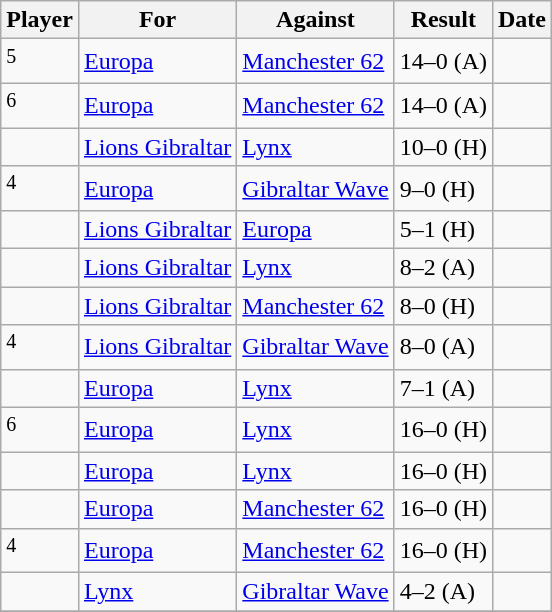<table class="wikitable">
<tr>
<th>Player</th>
<th>For</th>
<th>Against</th>
<th style="text-align:center">Result</th>
<th>Date</th>
</tr>
<tr>
<td> <sup>5</sup></td>
<td><a href='#'>Europa</a></td>
<td><a href='#'>Manchester 62</a></td>
<td>14–0 (A)</td>
<td></td>
</tr>
<tr>
<td> <sup>6</sup></td>
<td><a href='#'>Europa</a></td>
<td><a href='#'>Manchester 62</a></td>
<td>14–0 (A)</td>
<td></td>
</tr>
<tr>
<td> </td>
<td><a href='#'>Lions Gibraltar</a></td>
<td><a href='#'>Lynx</a></td>
<td>10–0 (H)</td>
<td></td>
</tr>
<tr>
<td> <sup>4</sup></td>
<td><a href='#'>Europa</a></td>
<td><a href='#'>Gibraltar Wave</a></td>
<td>9–0 (H)</td>
<td></td>
</tr>
<tr>
<td> </td>
<td><a href='#'>Lions Gibraltar</a></td>
<td><a href='#'>Europa</a></td>
<td>5–1 (H)</td>
<td></td>
</tr>
<tr>
<td> </td>
<td><a href='#'>Lions Gibraltar</a></td>
<td><a href='#'>Lynx</a></td>
<td>8–2 (A)</td>
<td></td>
</tr>
<tr>
<td> </td>
<td><a href='#'>Lions Gibraltar</a></td>
<td><a href='#'>Manchester 62</a></td>
<td>8–0 (H)</td>
<td></td>
</tr>
<tr>
<td> <sup>4</sup></td>
<td><a href='#'>Lions Gibraltar</a></td>
<td><a href='#'>Gibraltar Wave</a></td>
<td>8–0 (A)</td>
<td></td>
</tr>
<tr>
<td> </td>
<td><a href='#'>Europa</a></td>
<td><a href='#'>Lynx</a></td>
<td>7–1 (A)</td>
<td></td>
</tr>
<tr>
<td> <sup>6</sup></td>
<td><a href='#'>Europa</a></td>
<td><a href='#'>Lynx</a></td>
<td>16–0 (H)</td>
<td></td>
</tr>
<tr>
<td> </td>
<td><a href='#'>Europa</a></td>
<td><a href='#'>Lynx</a></td>
<td>16–0 (H)</td>
<td></td>
</tr>
<tr>
<td> </td>
<td><a href='#'>Europa</a></td>
<td><a href='#'>Manchester 62</a></td>
<td>16–0 (H)</td>
<td></td>
</tr>
<tr>
<td> <sup>4</sup></td>
<td><a href='#'>Europa</a></td>
<td><a href='#'>Manchester 62</a></td>
<td>16–0 (H)</td>
<td></td>
</tr>
<tr>
<td> </td>
<td><a href='#'>Lynx</a></td>
<td><a href='#'>Gibraltar Wave</a></td>
<td>4–2 (A)</td>
<td></td>
</tr>
<tr>
</tr>
</table>
